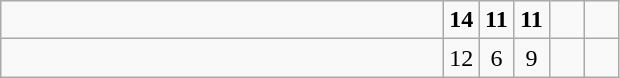<table class="wikitable">
<tr>
<td style="width:18em"></td>
<td align=center style="width:1em"><strong>14</strong></td>
<td align=center style="width:1em"><strong>11</strong></td>
<td align=center style="width:1em"><strong>11</strong></td>
<td align=center style="width:1em"></td>
<td align=center style="width:1em"></td>
</tr>
<tr>
<td style="width:18em"></td>
<td align=center style="width:1em">12</td>
<td align=center style="width:1em">6</td>
<td align=center style="width:1em">9</td>
<td align=center style="width:1em"></td>
<td align=center style="width:1em"></td>
</tr>
</table>
